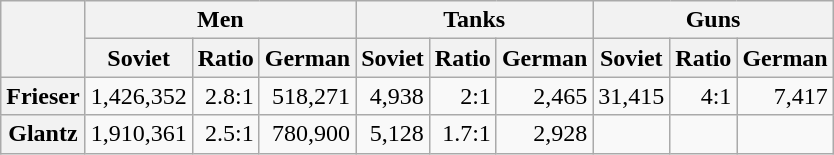<table class="wikitable">
<tr>
<th rowspan="2"></th>
<th colspan="3">Men</th>
<th colspan="3">Tanks</th>
<th colspan="3">Guns</th>
</tr>
<tr>
<th>Soviet</th>
<th>Ratio</th>
<th>German</th>
<th>Soviet</th>
<th>Ratio</th>
<th>German</th>
<th>Soviet</th>
<th>Ratio</th>
<th>German</th>
</tr>
<tr>
<th>Frieser</th>
<td style="text-align: right;">1,426,352</td>
<td style="text-align: right;">2.8:1</td>
<td style="text-align: right;">518,271</td>
<td style="text-align: right;">4,938</td>
<td style="text-align: right;">2:1</td>
<td style="text-align: right;">2,465</td>
<td style="text-align: right;">31,415</td>
<td style="text-align: right;">4:1</td>
<td style="text-align: right;">7,417</td>
</tr>
<tr>
<th>Glantz</th>
<td style="text-align: right;">1,910,361</td>
<td style="text-align: right;">2.5:1</td>
<td style="text-align: right;">780,900</td>
<td style="text-align: right;">5,128</td>
<td style="text-align: right;">1.7:1</td>
<td style="text-align: right;">2,928</td>
<td style="text-align: right;"></td>
<td style="text-align: right;"></td>
<td style="text-align: right;"></td>
</tr>
</table>
